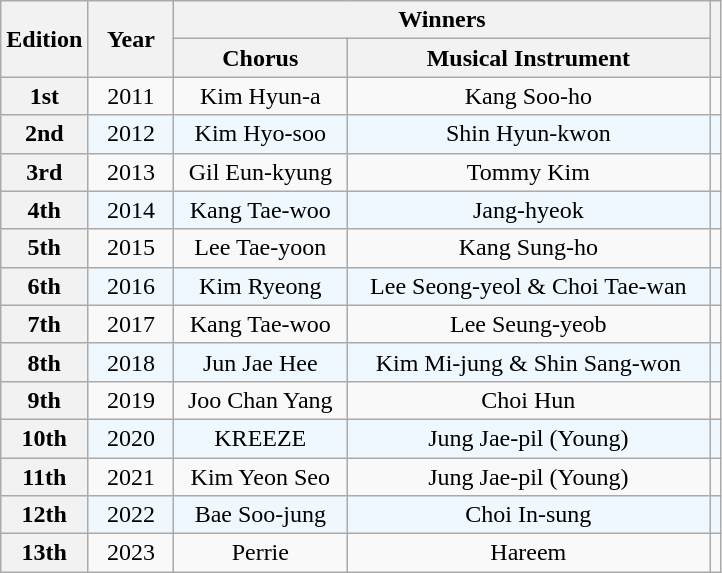<table class="wikitable plainrowheaders" style="text-align: center">
<tr>
<th scope="col" rowspan="2" width="50">Edition</th>
<th scope="col" rowspan="2" width="50">Year</th>
<th scope="col" colspan="2" width="350">Winners</th>
<th scope="col" rowspan="2"></th>
</tr>
<tr>
<th>Chorus</th>
<th>Musical Instrument</th>
</tr>
<tr>
<th scope="row" style="text-align:center">1st</th>
<td>2011</td>
<td>Kim Hyun-a</td>
<td>Kang Soo-ho</td>
<td></td>
</tr>
<tr style="background:#F0F8FF">
<th scope="row" style="text-align:center">2nd</th>
<td>2012</td>
<td>Kim Hyo-soo</td>
<td>Shin Hyun-kwon</td>
<td></td>
</tr>
<tr>
<th scope="row" style="text-align:center">3rd</th>
<td>2013</td>
<td>Gil Eun-kyung</td>
<td>Tommy Kim</td>
<td></td>
</tr>
<tr style="background:#F0F8FF">
<th scope="row" style="text-align:center">4th</th>
<td>2014</td>
<td>Kang Tae-woo</td>
<td>Jang-hyeok</td>
<td></td>
</tr>
<tr>
<th scope="row" style="text-align:center">5th</th>
<td>2015</td>
<td>Lee Tae-yoon</td>
<td>Kang Sung-ho</td>
<td></td>
</tr>
<tr style="background:#F0F8FF">
<th scope="row" style="text-align:center">6th</th>
<td>2016</td>
<td>Kim Ryeong</td>
<td>Lee Seong-yeol & Choi Tae-wan</td>
<td></td>
</tr>
<tr>
<th scope="row" style="text-align:center">7th</th>
<td>2017</td>
<td>Kang Tae-woo</td>
<td>Lee Seung-yeob</td>
<td></td>
</tr>
<tr style="background:#F0F8FF">
<th scope="row" style="text-align:center">8th</th>
<td>2018</td>
<td>Jun Jae Hee</td>
<td>Kim Mi-jung & Shin Sang-won</td>
<td></td>
</tr>
<tr>
<th scope="row" style="text-align:center">9th</th>
<td>2019</td>
<td>Joo Chan Yang</td>
<td>Choi Hun</td>
<td></td>
</tr>
<tr style="background:#F0F8FF">
<th scope="row" style="text-align:center">10th</th>
<td>2020</td>
<td>KREEZE</td>
<td>Jung Jae-pil (Young)</td>
<td></td>
</tr>
<tr>
<th scope="row" style="text-align:center">11th</th>
<td>2021</td>
<td>Kim Yeon Seo</td>
<td>Jung Jae-pil (Young)</td>
<td></td>
</tr>
<tr style="background:#F0F8FF">
<th scope="row" style="text-align:center">12th</th>
<td>2022</td>
<td>Bae Soo-jung</td>
<td>Choi In-sung</td>
<td></td>
</tr>
<tr>
<th scope="row" style="text-align:center">13th</th>
<td>2023</td>
<td>Perrie</td>
<td>Hareem</td>
<td></td>
</tr>
</table>
